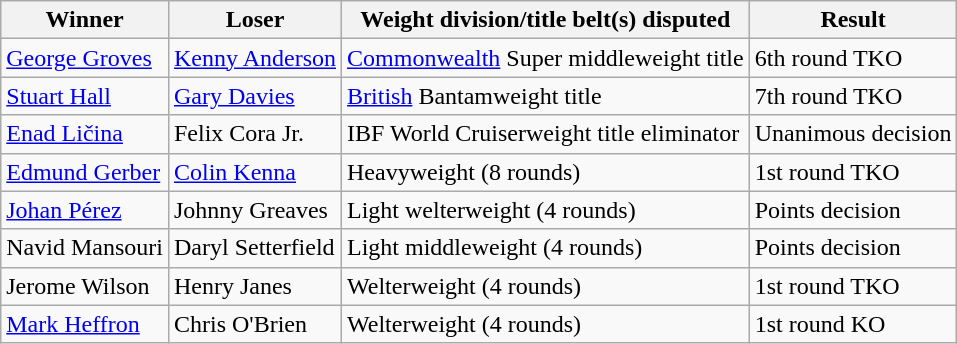<table class=wikitable>
<tr>
<th>Winner</th>
<th>Loser</th>
<th>Weight division/title belt(s) disputed</th>
<th>Result</th>
</tr>
<tr>
<td> <a href='#'>George Groves</a></td>
<td> <a href='#'>Kenny Anderson</a></td>
<td><a href='#'>Commonwealth</a> Super middleweight title</td>
<td>6th round TKO</td>
</tr>
<tr>
<td> <a href='#'>Stuart Hall</a></td>
<td> <a href='#'>Gary Davies</a></td>
<td><a href='#'>British</a> Bantamweight title</td>
<td>7th round TKO</td>
</tr>
<tr>
<td> <a href='#'>Enad Ličina</a></td>
<td> Felix Cora Jr.</td>
<td>IBF World Cruiserweight title eliminator</td>
<td>Unanimous decision</td>
</tr>
<tr>
<td> <a href='#'>Edmund Gerber</a></td>
<td> <a href='#'>Colin Kenna</a></td>
<td>Heavyweight (8 rounds)</td>
<td>1st round TKO</td>
</tr>
<tr>
<td> <a href='#'>Johan Pérez</a></td>
<td> Johnny Greaves</td>
<td>Light welterweight (4 rounds)</td>
<td>Points decision</td>
</tr>
<tr>
<td> Navid Mansouri</td>
<td> Daryl Setterfield</td>
<td>Light middleweight (4 rounds)</td>
<td>Points decision</td>
</tr>
<tr>
<td> Jerome Wilson</td>
<td> Henry Janes</td>
<td>Welterweight (4 rounds)</td>
<td>1st round TKO</td>
</tr>
<tr>
<td> <a href='#'>Mark Heffron</a></td>
<td> Chris O'Brien</td>
<td>Welterweight (4 rounds)</td>
<td>1st round KO</td>
</tr>
</table>
